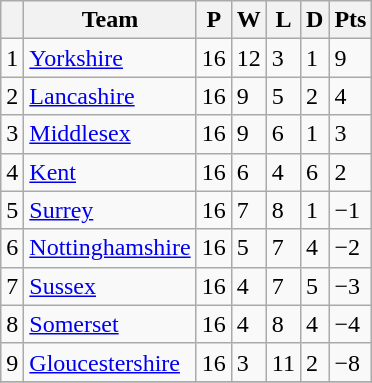<table class="wikitable">
<tr>
<th></th>
<th>Team</th>
<th>P</th>
<th>W</th>
<th>L</th>
<th>D</th>
<th>Pts</th>
</tr>
<tr>
<td>1</td>
<td><a href='#'>Yorkshire</a></td>
<td>16</td>
<td>12</td>
<td>3</td>
<td>1</td>
<td>9</td>
</tr>
<tr>
<td>2</td>
<td><a href='#'>Lancashire</a></td>
<td>16</td>
<td>9</td>
<td>5</td>
<td>2</td>
<td>4</td>
</tr>
<tr>
<td>3</td>
<td><a href='#'>Middlesex</a></td>
<td>16</td>
<td>9</td>
<td>6</td>
<td>1</td>
<td>3</td>
</tr>
<tr>
<td>4</td>
<td><a href='#'>Kent</a></td>
<td>16</td>
<td>6</td>
<td>4</td>
<td>6</td>
<td>2</td>
</tr>
<tr>
<td>5</td>
<td><a href='#'>Surrey</a></td>
<td>16</td>
<td>7</td>
<td>8</td>
<td>1</td>
<td>−1</td>
</tr>
<tr>
<td>6</td>
<td><a href='#'>Nottinghamshire</a></td>
<td>16</td>
<td>5</td>
<td>7</td>
<td>4</td>
<td>−2</td>
</tr>
<tr>
<td>7</td>
<td><a href='#'>Sussex</a></td>
<td>16</td>
<td>4</td>
<td>7</td>
<td>5</td>
<td>−3</td>
</tr>
<tr>
<td>8</td>
<td><a href='#'>Somerset</a></td>
<td>16</td>
<td>4</td>
<td>8</td>
<td>4</td>
<td>−4</td>
</tr>
<tr>
<td>9</td>
<td><a href='#'>Gloucestershire</a></td>
<td>16</td>
<td>3</td>
<td>11</td>
<td>2</td>
<td>−8</td>
</tr>
<tr>
</tr>
</table>
